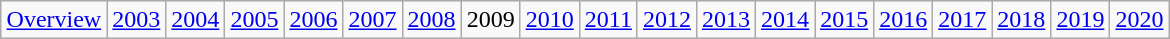<table class="wikitable" style="margin: 1em auto;">
<tr --->
<td><a href='#'>Overview</a></td>
<td><a href='#'>2003</a></td>
<td><a href='#'>2004</a></td>
<td><a href='#'>2005</a></td>
<td><a href='#'>2006</a></td>
<td><a href='#'>2007</a></td>
<td><a href='#'>2008</a></td>
<td>2009</td>
<td><a href='#'>2010</a></td>
<td><a href='#'>2011</a></td>
<td><a href='#'>2012</a></td>
<td><a href='#'>2013</a></td>
<td><a href='#'>2014</a></td>
<td><a href='#'>2015</a></td>
<td><a href='#'>2016</a></td>
<td><a href='#'>2017</a></td>
<td><a href='#'>2018</a></td>
<td><a href='#'>2019</a></td>
<td><a href='#'>2020</a></td>
</tr>
</table>
